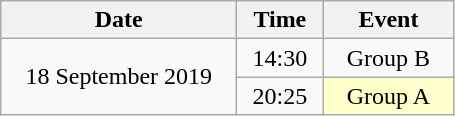<table class = "wikitable" style="text-align:center;">
<tr>
<th width=150>Date</th>
<th width=50>Time</th>
<th width=80>Event</th>
</tr>
<tr>
<td rowspan=2>18 September 2019</td>
<td>14:30</td>
<td>Group B</td>
</tr>
<tr>
<td>20:25</td>
<td bgcolor=ffffcc>Group A</td>
</tr>
</table>
